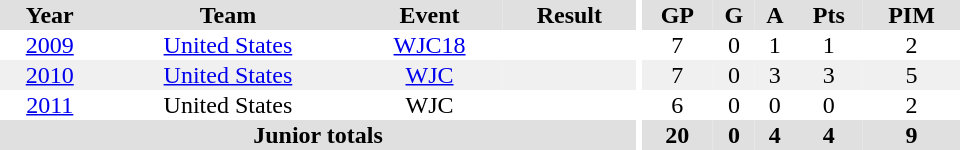<table border="0" cellpadding="1" cellspacing="0" ID="Table3" style="text-align:center; width:40em">
<tr ALIGN="center" bgcolor="#e0e0e0">
<th>Year</th>
<th>Team</th>
<th>Event</th>
<th>Result</th>
<th rowspan="99" bgcolor="#ffffff"></th>
<th>GP</th>
<th>G</th>
<th>A</th>
<th>Pts</th>
<th>PIM</th>
</tr>
<tr>
<td><a href='#'>2009</a></td>
<td><a href='#'>United States</a></td>
<td><a href='#'>WJC18</a></td>
<td></td>
<td>7</td>
<td>0</td>
<td>1</td>
<td>1</td>
<td>2</td>
</tr>
<tr bgcolor="#f0f0f0">
<td><a href='#'>2010</a></td>
<td><a href='#'>United States</a></td>
<td><a href='#'>WJC</a></td>
<td></td>
<td>7</td>
<td>0</td>
<td>3</td>
<td>3</td>
<td>5</td>
</tr>
<tr>
<td><a href='#'>2011</a></td>
<td>United States</td>
<td>WJC</td>
<td></td>
<td>6</td>
<td>0</td>
<td>0</td>
<td>0</td>
<td>2</td>
</tr>
<tr bgcolor="#e0e0e0">
<th colspan=4>Junior totals</th>
<th>20</th>
<th>0</th>
<th>4</th>
<th>4</th>
<th>9</th>
</tr>
</table>
